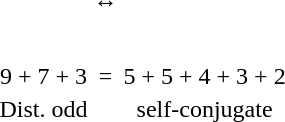<table>
<tr>
<td valign="top"><br>
<br>

<br>
</td>
<td style="vertical-align:middle;">↔</td>
<td valign="top"><br><br><br><br></td>
</tr>
<tr style="vertical-align:top; text-align:center;">
<td>9 + 7 + 3</td>
<td>=</td>
<td>5 + 5 + 4 + 3 + 2</td>
</tr>
<tr style="vertical-align:top; text-align:center;">
<td>Dist. odd</td>
<td></td>
<td>self-conjugate</td>
</tr>
</table>
